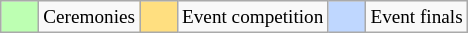<table class="wikitable middle" bgcolor="#F7F8FF" cellpadding="2" cellspacing="0" border="1" style="font-size:80%;border:1px solid #999999;border-collapse:collapse">
<tr>
<td bgcolor=#BDFFB2>      </td>
<td>Ceremonies</td>
<td bgcolor=#FFDF80>      </td>
<td>Event competition</td>
<td bgcolor="BFD7FF">      </td>
<td>Event finals</td>
</tr>
</table>
